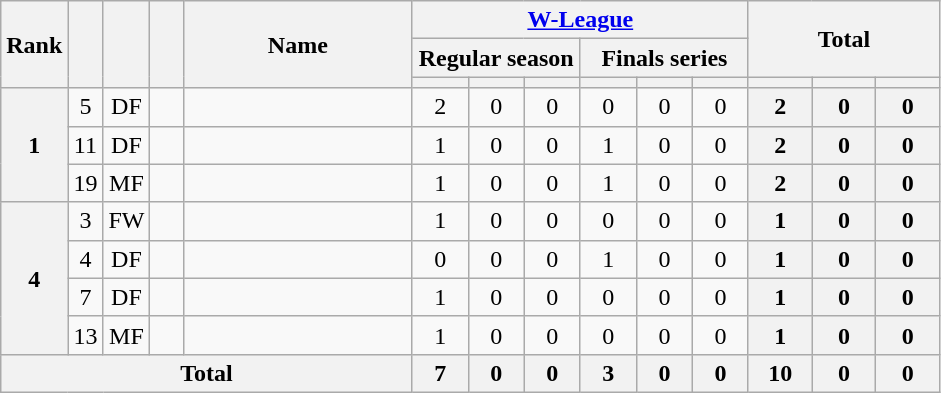<table class="wikitable sortable" style="text-align:center;">
<tr>
<th rowspan="3" width="15">Rank</th>
<th rowspan="3" width="15"></th>
<th rowspan="3" width="15"></th>
<th rowspan="3" width="15"></th>
<th rowspan="3" width="145">Name</th>
<th colspan="6" width="120"><a href='#'>W-League</a></th>
<th colspan="3" rowspan="2" width="120">Total</th>
</tr>
<tr>
<th colspan="3">Regular season</th>
<th colspan="3">Finals series</th>
</tr>
<tr>
<th style="width:30px"></th>
<th style="width:30px"></th>
<th style="width:30px"></th>
<th style="width:30px"></th>
<th style="width:30px"></th>
<th style="width:30px"></th>
<th style="width:30px"></th>
<th style="width:30px"></th>
<th style="width:30px"></th>
</tr>
<tr>
<th rowspan="3">1</th>
<td>5</td>
<td>DF</td>
<td></td>
<td align="left"><br></td>
<td>2</td>
<td>0</td>
<td>0<br></td>
<td>0</td>
<td>0</td>
<td>0<br></td>
<th>2</th>
<th>0</th>
<th>0</th>
</tr>
<tr>
<td>11</td>
<td>DF</td>
<td></td>
<td align="left"><br></td>
<td>1</td>
<td>0</td>
<td>0<br></td>
<td>1</td>
<td>0</td>
<td>0<br></td>
<th>2</th>
<th>0</th>
<th>0</th>
</tr>
<tr>
<td>19</td>
<td>MF</td>
<td></td>
<td align="left"><br></td>
<td>1</td>
<td>0</td>
<td>0<br></td>
<td>1</td>
<td>0</td>
<td>0<br></td>
<th>2</th>
<th>0</th>
<th>0</th>
</tr>
<tr>
<th rowspan="4">4</th>
<td>3</td>
<td>FW</td>
<td></td>
<td align="left"><br></td>
<td>1</td>
<td>0</td>
<td>0<br></td>
<td>0</td>
<td>0</td>
<td>0<br></td>
<th>1</th>
<th>0</th>
<th>0</th>
</tr>
<tr>
<td>4</td>
<td>DF</td>
<td></td>
<td align="left"><br></td>
<td>0</td>
<td>0</td>
<td>0<br></td>
<td>1</td>
<td>0</td>
<td>0<br></td>
<th>1</th>
<th>0</th>
<th>0</th>
</tr>
<tr>
<td>7</td>
<td>DF</td>
<td></td>
<td align="left"><br></td>
<td>1</td>
<td>0</td>
<td>0<br></td>
<td>0</td>
<td>0</td>
<td>0<br></td>
<th>1</th>
<th>0</th>
<th>0</th>
</tr>
<tr>
<td>13</td>
<td>MF</td>
<td></td>
<td align="left"><br></td>
<td>1</td>
<td>0</td>
<td>0<br></td>
<td>0</td>
<td>0</td>
<td>0<br></td>
<th>1</th>
<th>0</th>
<th>0</th>
</tr>
<tr>
<th colspan="5">Total<br></th>
<th>7</th>
<th>0</th>
<th>0<br></th>
<th>3</th>
<th>0</th>
<th>0<br></th>
<th>10</th>
<th>0</th>
<th>0</th>
</tr>
</table>
